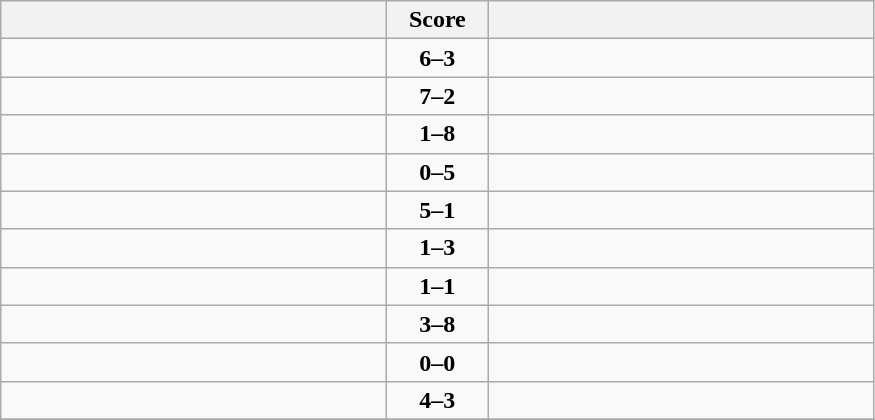<table class="wikitable" style="text-align: center; font-size:100% ">
<tr>
<th align="right" width="250"></th>
<th width="60">Score</th>
<th align="left" width="250"></th>
</tr>
<tr>
<td align=left><strong></strong></td>
<td align=center><strong>6–3</strong></td>
<td align=left></td>
</tr>
<tr>
<td align=left><strong></strong></td>
<td align=center><strong>7–2</strong></td>
<td align=left></td>
</tr>
<tr>
<td align=left></td>
<td align=center><strong>1–8</strong></td>
<td align=left><strong></strong></td>
</tr>
<tr>
<td align=left></td>
<td align=center><strong>0–5</strong></td>
<td align=left><strong></strong></td>
</tr>
<tr>
<td align=left><strong></strong></td>
<td align=center><strong>5–1</strong></td>
<td align=left></td>
</tr>
<tr>
<td align=left></td>
<td align=center><strong>1–3</strong></td>
<td align=left><strong></strong></td>
</tr>
<tr>
<td align=left></td>
<td align=center><strong>1–1</strong></td>
<td align=left></td>
</tr>
<tr>
<td align=left></td>
<td align=center><strong>3–8</strong></td>
<td align=left><strong></strong></td>
</tr>
<tr>
<td align=left></td>
<td align=center><strong>0–0</strong></td>
<td align=left></td>
</tr>
<tr>
<td align=left><strong></strong></td>
<td align=center><strong>4–3</strong></td>
<td align=left></td>
</tr>
<tr>
</tr>
</table>
